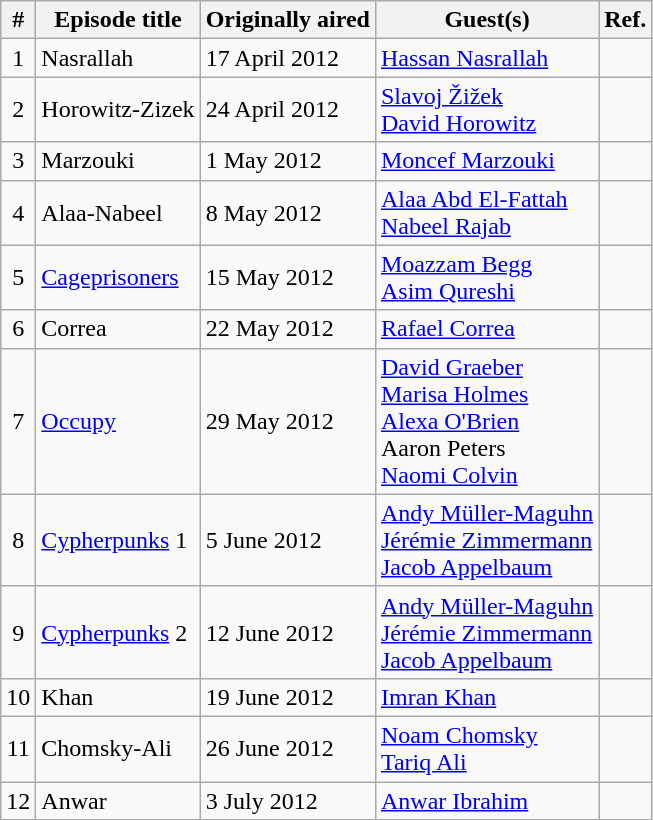<table class="wikitable">
<tr>
<th>#</th>
<th>Episode title</th>
<th>Originally aired</th>
<th>Guest(s)</th>
<th>Ref.</th>
</tr>
<tr>
<td style="text-align:center;">1</td>
<td>Nasrallah</td>
<td>17 April 2012</td>
<td><a href='#'>Hassan Nasrallah</a></td>
<td style="text-align:center;"></td>
</tr>
<tr>
<td style="text-align:center;">2</td>
<td>Horowitz-Zizek</td>
<td>24 April 2012</td>
<td><a href='#'>Slavoj Žižek</a> <br> <a href='#'>David Horowitz</a></td>
<td style="text-align:center;"></td>
</tr>
<tr>
<td style="text-align:center;">3</td>
<td>Marzouki</td>
<td>1 May 2012</td>
<td><a href='#'>Moncef Marzouki</a></td>
<td style="text-align:center;"></td>
</tr>
<tr>
<td style="text-align:center;">4</td>
<td>Alaa-Nabeel</td>
<td>8 May 2012</td>
<td><a href='#'>Alaa Abd El-Fattah</a> <br> <a href='#'>Nabeel Rajab</a></td>
<td style="text-align:center;"></td>
</tr>
<tr>
<td style="text-align:center;">5</td>
<td><a href='#'>Cageprisoners</a></td>
<td>15 May 2012</td>
<td><a href='#'>Moazzam Begg</a> <br> <a href='#'>Asim Qureshi</a></td>
<td style="text-align:center;"></td>
</tr>
<tr>
<td style="text-align:center;">6</td>
<td>Correa</td>
<td>22 May 2012</td>
<td><a href='#'>Rafael Correa</a></td>
<td style="text-align:center;"></td>
</tr>
<tr>
<td style="text-align:center;">7</td>
<td><a href='#'>Occupy</a></td>
<td>29 May 2012</td>
<td><a href='#'>David Graeber</a> <br> <a href='#'>Marisa Holmes</a> <br> <a href='#'>Alexa O'Brien</a> <br> Aaron Peters <br> <a href='#'>Naomi Colvin</a></td>
<td style="text-align:center;"></td>
</tr>
<tr>
<td style="text-align:center;">8</td>
<td><a href='#'>Cypherpunks</a> 1</td>
<td>5 June 2012</td>
<td><a href='#'>Andy Müller-Maguhn</a> <br> <a href='#'>Jérémie Zimmermann</a> <br> <a href='#'>Jacob Appelbaum</a></td>
<td style="text-align:center;"></td>
</tr>
<tr>
<td style="text-align:center;">9</td>
<td><a href='#'>Cypherpunks</a> 2</td>
<td>12 June 2012</td>
<td><a href='#'>Andy Müller-Maguhn</a> <br> <a href='#'>Jérémie Zimmermann</a> <br> <a href='#'>Jacob Appelbaum</a></td>
<td style="text-align:center;"></td>
</tr>
<tr>
<td style="text-align:center;">10</td>
<td>Khan  </td>
<td>19 June 2012</td>
<td><a href='#'>Imran Khan</a></td>
<td style="text-align:center;"></td>
</tr>
<tr>
<td style="text-align:center;">11</td>
<td>Chomsky-Ali</td>
<td>26 June 2012</td>
<td><a href='#'>Noam Chomsky</a> <br> <a href='#'>Tariq Ali</a></td>
<td style="text-align:center;"></td>
</tr>
<tr>
<td style="text-align:center;">12</td>
<td>Anwar</td>
<td>3 July 2012</td>
<td><a href='#'>Anwar Ibrahim</a></td>
<td style="text-align:center;"></td>
</tr>
</table>
